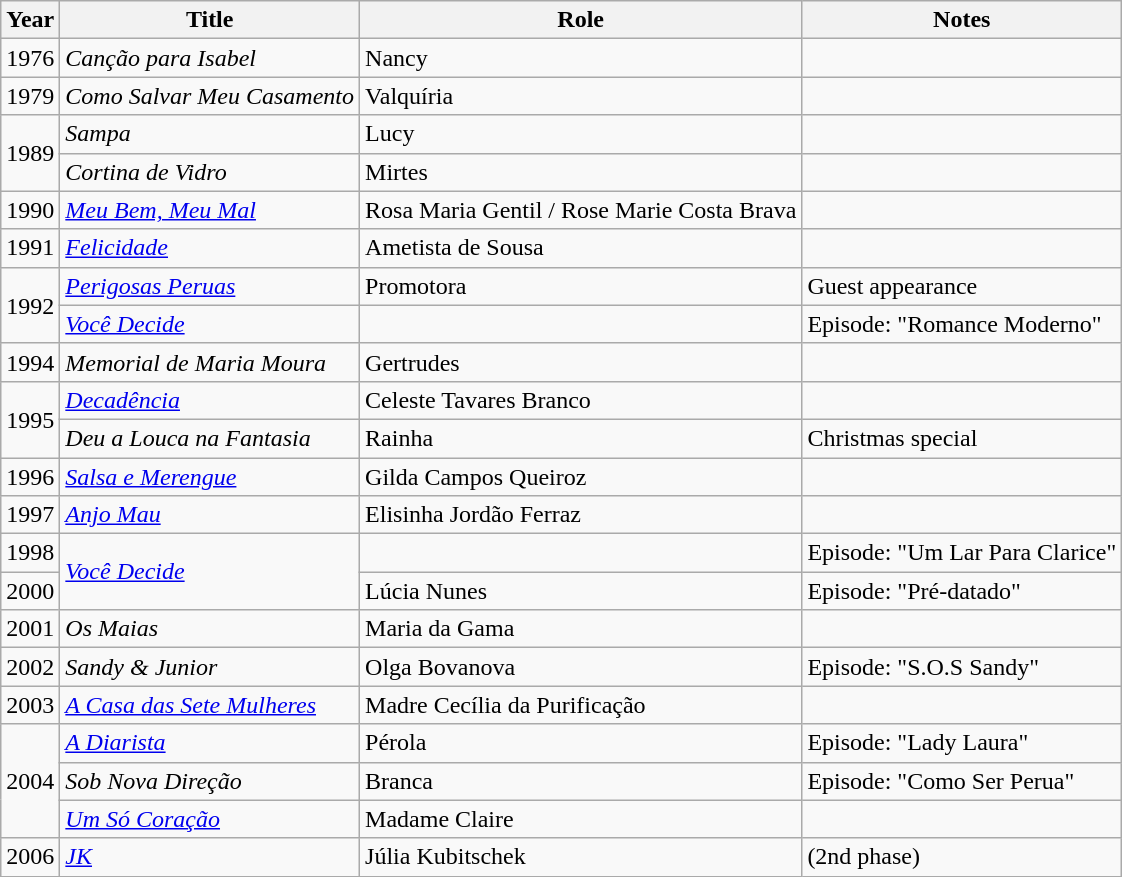<table class="wikitable">
<tr>
<th>Year</th>
<th>Title</th>
<th>Role</th>
<th>Notes</th>
</tr>
<tr>
<td>1976</td>
<td><em>Canção para Isabel</em></td>
<td>Nancy</td>
<td></td>
</tr>
<tr>
<td>1979</td>
<td><em>Como Salvar Meu Casamento </em></td>
<td>Valquíria</td>
<td></td>
</tr>
<tr>
<td rowspan="2">1989</td>
<td><em>Sampa</em></td>
<td>Lucy</td>
<td></td>
</tr>
<tr>
<td><em>Cortina de Vidro</em></td>
<td>Mirtes</td>
<td></td>
</tr>
<tr>
<td>1990</td>
<td><em><a href='#'>Meu Bem, Meu Mal</a></em></td>
<td>Rosa Maria Gentil / Rose Marie Costa Brava</td>
<td></td>
</tr>
<tr>
<td>1991</td>
<td><em><a href='#'>Felicidade</a></em></td>
<td>Ametista de Sousa</td>
<td></td>
</tr>
<tr>
<td rowspan="2">1992</td>
<td><em><a href='#'>Perigosas Peruas</a></em></td>
<td>Promotora</td>
<td>Guest appearance</td>
</tr>
<tr>
<td><em><a href='#'>Você Decide</a></em></td>
<td></td>
<td>Episode: "Romance Moderno"</td>
</tr>
<tr>
<td>1994</td>
<td><em>Memorial de Maria Moura</em></td>
<td>Gertrudes</td>
<td></td>
</tr>
<tr>
<td rowspan="2">1995</td>
<td><em><a href='#'>Decadência</a></em></td>
<td>Celeste Tavares Branco</td>
<td></td>
</tr>
<tr>
<td><em>Deu a Louca na Fantasia</em></td>
<td>Rainha</td>
<td>Christmas special</td>
</tr>
<tr>
<td>1996</td>
<td><em><a href='#'>Salsa e Merengue</a></em></td>
<td>Gilda Campos Queiroz</td>
<td></td>
</tr>
<tr>
<td>1997</td>
<td><em><a href='#'>Anjo Mau</a></em></td>
<td>Elisinha Jordão Ferraz</td>
<td></td>
</tr>
<tr>
<td>1998</td>
<td rowspan="2"><em><a href='#'>Você Decide</a></em></td>
<td></td>
<td>Episode: "Um Lar Para Clarice"</td>
</tr>
<tr>
<td>2000</td>
<td>Lúcia Nunes</td>
<td>Episode: "Pré-datado"</td>
</tr>
<tr>
<td>2001</td>
<td><em>Os Maias</em></td>
<td>Maria da Gama</td>
<td></td>
</tr>
<tr>
<td>2002</td>
<td><em>Sandy &amp; Junior</em></td>
<td>Olga Bovanova</td>
<td>Episode: "S.O.S Sandy"</td>
</tr>
<tr>
<td>2003</td>
<td><em><a href='#'>A Casa das Sete Mulheres</a></em></td>
<td>Madre Cecília da Purificação</td>
<td></td>
</tr>
<tr>
<td rowspan="3">2004</td>
<td><em><a href='#'>A Diarista</a></em></td>
<td>Pérola</td>
<td>Episode: "Lady Laura"</td>
</tr>
<tr>
<td><em>Sob Nova Direção</em></td>
<td>Branca</td>
<td>Episode: "Como Ser Perua"</td>
</tr>
<tr>
<td><em><a href='#'>Um Só Coração</a></em></td>
<td>Madame Claire</td>
<td></td>
</tr>
<tr>
<td>2006</td>
<td><em><a href='#'>JK</a></em></td>
<td>Júlia Kubitschek</td>
<td>(2nd phase)</td>
</tr>
</table>
